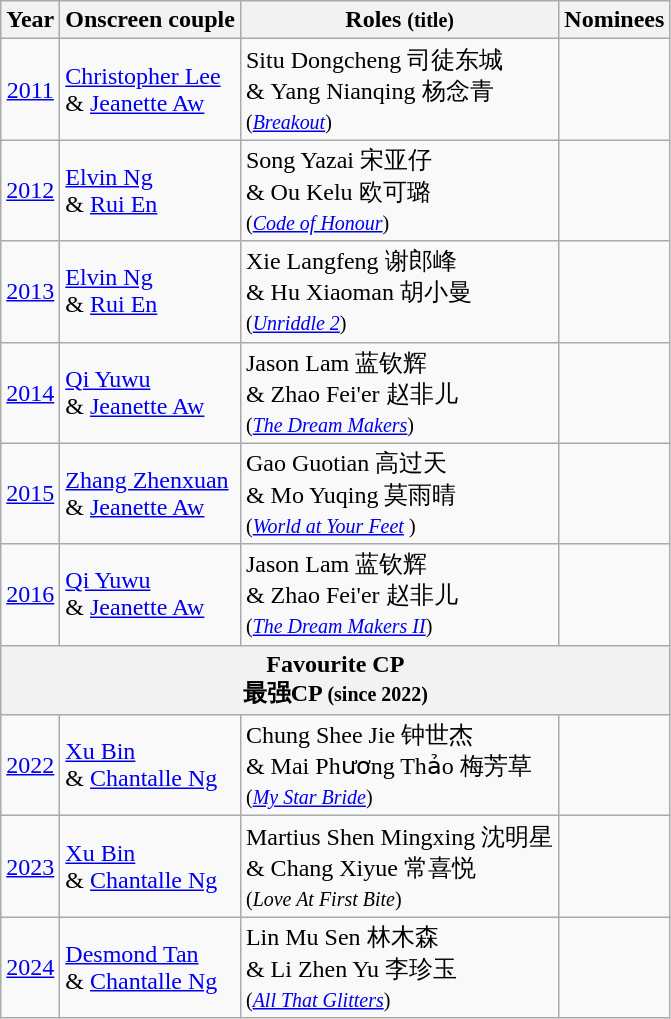<table class="wikitable sortable">
<tr>
<th>Year</th>
<th>Onscreen couple</th>
<th>Roles <small>(title)</small></th>
<th>Nominees</th>
</tr>
<tr>
<td style="text-align:center;"><a href='#'>2011</a></td>
<td><a href='#'>Christopher Lee</a> <br>& <a href='#'>Jeanette Aw</a></td>
<td>Situ Dongcheng 司徒东城<br>& Yang Nianqing 杨念青<br><small>(<em><a href='#'>Breakout</a></em>)</small></td>
<td></td>
</tr>
<tr>
<td style="text-align:center;"><a href='#'>2012</a></td>
<td><a href='#'>Elvin Ng</a> <br>& <a href='#'>Rui En</a></td>
<td>Song Yazai 宋亚仔<br>& Ou Kelu 欧可璐<br><small>(<em><a href='#'>Code of Honour</a></em>)</small></td>
<td></td>
</tr>
<tr>
<td style="text-align:center;"><a href='#'>2013</a></td>
<td><a href='#'>Elvin Ng</a> <br>& <a href='#'>Rui En</a></td>
<td>Xie Langfeng 谢郎峰<br>& Hu Xiaoman 胡小曼<br><small>(<em><a href='#'>Unriddle 2</a></em>)</small></td>
<td></td>
</tr>
<tr>
<td style="text-align:center;"><a href='#'>2014</a></td>
<td><a href='#'>Qi Yuwu</a> <br>& <a href='#'>Jeanette Aw</a></td>
<td>Jason Lam 蓝钦辉<br>& Zhao Fei'er 赵非儿<br><small>(<em><a href='#'>The Dream Makers</a></em>)</small></td>
<td></td>
</tr>
<tr>
<td style="text-align:center;"><a href='#'>2015</a></td>
<td><a href='#'>Zhang Zhenxuan</a> <br>& <a href='#'>Jeanette Aw</a></td>
<td>Gao Guotian 高过天<br>& Mo Yuqing 莫雨晴<br><small>(<em><a href='#'>World at Your Feet</a> </em>)</small></td>
<td></td>
</tr>
<tr>
<td style="text-align:center;"><a href='#'>2016</a></td>
<td><a href='#'>Qi Yuwu</a> <br>& <a href='#'>Jeanette Aw</a></td>
<td>Jason Lam 蓝钦辉<br>& Zhao Fei'er 赵非儿<br><small>(<em><a href='#'>The Dream Makers II</a></em>)</small></td>
<td></td>
</tr>
<tr>
<th scope="col" colspan="5">Favourite CP <br> 最强CP <small>(since 2022)</small></th>
</tr>
<tr>
<td style="text-align:center;"><a href='#'>2022</a></td>
<td><a href='#'>Xu Bin</a>  <br> & <a href='#'>Chantalle Ng</a></td>
<td>Chung Shee Jie 钟世杰 <br> & Mai Phương Thảo 梅芳草 <br><small> (<em><a href='#'>My Star Bride</a></em>) </small></td>
<td></td>
</tr>
<tr>
<td style="text-align:center;"><a href='#'>2023</a></td>
<td><a href='#'>Xu Bin</a> <br> & <a href='#'>Chantalle Ng</a></td>
<td>Martius Shen Mingxing 沈明星 <br> & Chang Xiyue 常喜悦 <br><small> (<em>Love At First Bite</em>) </small></td>
<td></td>
</tr>
<tr>
<td style="text-align:center;"><a href='#'>2024</a></td>
<td><a href='#'> Desmond Tan</a> <br> & <a href='#'>Chantalle Ng</a></td>
<td>Lin Mu Sen 林木森 <br> &  Li Zhen Yu 李珍玉 <br><small> (<em><a href='#'>All That Glitters</a></em>) </small></td>
<td></td>
</tr>
</table>
